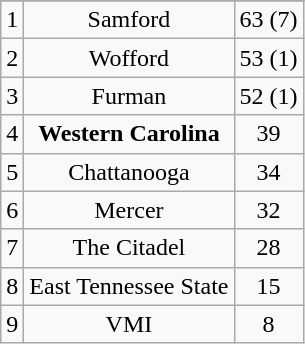<table class="wikitable" style="display: inline-table;">
<tr align="center">
</tr>
<tr align="center">
<td>1</td>
<td>Samford</td>
<td>63 (7)</td>
</tr>
<tr align="center">
<td>2</td>
<td>Wofford</td>
<td>53 (1)</td>
</tr>
<tr align="center">
<td>3</td>
<td>Furman</td>
<td>52 (1)</td>
</tr>
<tr align="center">
<td>4</td>
<td><strong>Western Carolina</strong></td>
<td>39</td>
</tr>
<tr align="center">
<td>5</td>
<td>Chattanooga</td>
<td>34</td>
</tr>
<tr align="center">
<td>6</td>
<td>Mercer</td>
<td>32</td>
</tr>
<tr align="center">
<td>7</td>
<td>The Citadel</td>
<td>28</td>
</tr>
<tr align="center">
<td>8</td>
<td>East Tennessee State</td>
<td>15</td>
</tr>
<tr align="center">
<td>9</td>
<td>VMI</td>
<td>8</td>
</tr>
</table>
